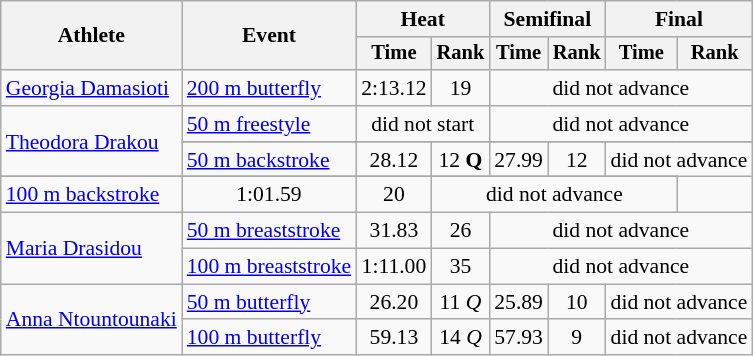<table class=wikitable style="font-size:90%">
<tr>
<th rowspan="2">Athlete</th>
<th rowspan="2">Event</th>
<th colspan="2">Heat</th>
<th colspan="2">Semifinal</th>
<th colspan="2">Final</th>
</tr>
<tr style="font-size:95%">
<th>Time</th>
<th>Rank</th>
<th>Time</th>
<th>Rank</th>
<th>Time</th>
<th>Rank</th>
</tr>
<tr style="text-align:center">
<td style="text-align:left"><a href='#'>Georgia Damasioti</a></td>
<td style="text-align:left"><a href='#'>200 m butterfly</a></td>
<td>2:13.12</td>
<td>19</td>
<td colspan=4>did not advance</td>
</tr>
<tr style="text-align:center">
<td style="text-align:left" rowspan=3><a href='#'>Theodora Drakou</a></td>
<td style="text-align:left"><a href='#'>50 m freestyle</a></td>
<td colspan=2>did not start</td>
<td colspan=4>did not advance</td>
</tr>
<tr>
</tr>
<tr style="text-align:center">
<td style="text-align:left"><a href='#'>50 m backstroke</a></td>
<td>28.12</td>
<td>12 <strong>Q</strong></td>
<td>27.99</td>
<td>12</td>
<td colspan=2>did not advance</td>
</tr>
<tr>
</tr>
<tr style="text-align:center">
<td style="text-align:left"><a href='#'>100 m backstroke</a></td>
<td>1:01.59</td>
<td>20</td>
<td colspan=4>did not advance</td>
</tr>
<tr style="text-align:center">
<td style="text-align:left" rowspan=2><a href='#'>Maria Drasidou</a></td>
<td style="text-align:left"><a href='#'>50 m breaststroke</a></td>
<td>31.83</td>
<td>26</td>
<td colspan=4>did not advance</td>
</tr>
<tr style="text-align:center">
<td style="text-align:left"><a href='#'>100 m breaststroke</a></td>
<td>1:11.00</td>
<td>35</td>
<td colspan=4>did not advance</td>
</tr>
<tr style="text-align:center">
<td style="text-align:left" rowspan=2><a href='#'>Anna Ntountounaki</a></td>
<td style="text-align:left"><a href='#'>50 m butterfly</a></td>
<td>26.20</td>
<td>11 <em>Q</em></td>
<td>25.89</td>
<td>10</td>
<td colspan=2>did not advance</td>
</tr>
<tr style="text-align:center">
<td style="text-align:left"><a href='#'>100 m butterfly</a></td>
<td>59.13</td>
<td>14 <em>Q</em></td>
<td>57.93</td>
<td>9</td>
<td colspan=2>did not advance</td>
</tr>
</table>
